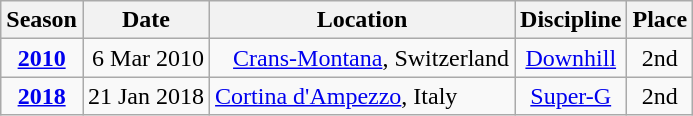<table class="wikitable" style="text-align:center; font-size:100%;">
<tr>
<th>Season</th>
<th>Date</th>
<th>Location</th>
<th>Discipline</th>
<th>Place</th>
</tr>
<tr>
<td><strong><a href='#'>2010</a></strong></td>
<td align=right>6 Mar 2010</td>
<td align=left>   <a href='#'>Crans-Montana</a>, Switzerland</td>
<td><a href='#'>Downhill</a></td>
<td>2nd</td>
</tr>
<tr>
<td><strong><a href='#'>2018</a></strong></td>
<td align=right>21 Jan 2018</td>
<td align=left> <a href='#'>Cortina d'Ampezzo</a>, Italy</td>
<td><a href='#'>Super-G</a></td>
<td>2nd</td>
</tr>
</table>
